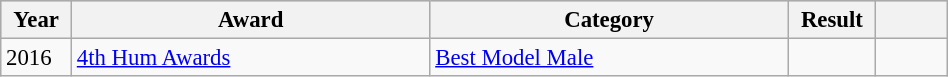<table class="wikitable" width="50%" style="font-size: 95%;">
<tr style="background:#ccc; text-align:center;">
<th scope="col" width="3%">Year</th>
<th scope="col" width="25%">Award</th>
<th scope="col" width="25%">Category</th>
<th scope="col" width="3%">Result</th>
<th scope="col" width="5%"></th>
</tr>
<tr>
<td>2016</td>
<td><a href='#'>4th Hum Awards</a></td>
<td><a href='#'>Best Model Male</a></td>
<td></td>
<td></td>
</tr>
</table>
